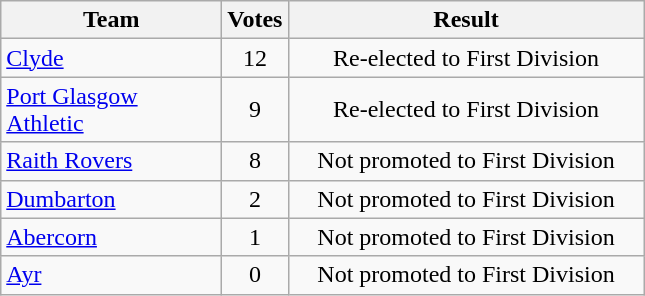<table class="wikitable" style="text-align: center;">
<tr>
<th width=140>Team</th>
<th width=30>Votes</th>
<th width=230>Result</th>
</tr>
<tr>
<td align=left><a href='#'>Clyde</a></td>
<td>12</td>
<td>Re-elected to First Division</td>
</tr>
<tr>
<td align=left><a href='#'>Port Glasgow Athletic</a></td>
<td>9</td>
<td>Re-elected to First Division</td>
</tr>
<tr>
<td align=left><a href='#'>Raith Rovers</a></td>
<td>8</td>
<td>Not promoted to First Division</td>
</tr>
<tr>
<td align=left><a href='#'>Dumbarton</a></td>
<td>2</td>
<td>Not promoted to First Division</td>
</tr>
<tr>
<td align=left><a href='#'>Abercorn</a></td>
<td>1</td>
<td>Not promoted to First Division</td>
</tr>
<tr>
<td align=left><a href='#'>Ayr</a></td>
<td>0</td>
<td>Not promoted to First Division</td>
</tr>
</table>
